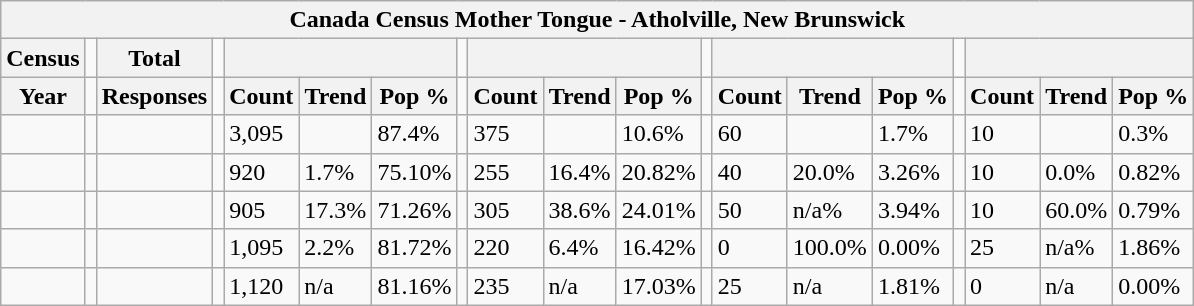<table class="wikitable">
<tr>
<th colspan="19">Canada Census Mother Tongue - Atholville, New Brunswick</th>
</tr>
<tr>
<th>Census</th>
<td></td>
<th>Total</th>
<td colspan="1"></td>
<th colspan="3"></th>
<td colspan="1"></td>
<th colspan="3"></th>
<td colspan="1"></td>
<th colspan="3"></th>
<td colspan="1"></td>
<th colspan="3"></th>
</tr>
<tr>
<th>Year</th>
<td></td>
<th>Responses</th>
<td></td>
<th>Count</th>
<th>Trend</th>
<th>Pop %</th>
<td></td>
<th>Count</th>
<th>Trend</th>
<th>Pop %</th>
<td></td>
<th>Count</th>
<th>Trend</th>
<th>Pop %</th>
<td></td>
<th>Count</th>
<th>Trend</th>
<th>Pop %</th>
</tr>
<tr>
<td></td>
<td></td>
<td></td>
<td></td>
<td>3,095</td>
<td></td>
<td>87.4%</td>
<td></td>
<td>375</td>
<td></td>
<td>10.6%</td>
<td></td>
<td>60</td>
<td></td>
<td>1.7%</td>
<td></td>
<td>10</td>
<td></td>
<td>0.3%</td>
</tr>
<tr>
<td></td>
<td></td>
<td></td>
<td></td>
<td>920</td>
<td> 1.7%</td>
<td>75.10%</td>
<td></td>
<td>255</td>
<td> 16.4%</td>
<td>20.82%</td>
<td></td>
<td>40</td>
<td> 20.0%</td>
<td>3.26%</td>
<td></td>
<td>10</td>
<td> 0.0%</td>
<td>0.82%</td>
</tr>
<tr>
<td></td>
<td></td>
<td></td>
<td></td>
<td>905</td>
<td> 17.3%</td>
<td>71.26%</td>
<td></td>
<td>305</td>
<td> 38.6%</td>
<td>24.01%</td>
<td></td>
<td>50</td>
<td> n/a%</td>
<td>3.94%</td>
<td></td>
<td>10</td>
<td> 60.0%</td>
<td>0.79%</td>
</tr>
<tr>
<td></td>
<td></td>
<td></td>
<td></td>
<td>1,095</td>
<td> 2.2%</td>
<td>81.72%</td>
<td></td>
<td>220</td>
<td> 6.4%</td>
<td>16.42%</td>
<td></td>
<td>0</td>
<td> 100.0%</td>
<td>0.00%</td>
<td></td>
<td>25</td>
<td> n/a%</td>
<td>1.86%</td>
</tr>
<tr>
<td></td>
<td></td>
<td></td>
<td></td>
<td>1,120</td>
<td>n/a</td>
<td>81.16%</td>
<td></td>
<td>235</td>
<td>n/a</td>
<td>17.03%</td>
<td></td>
<td>25</td>
<td>n/a</td>
<td>1.81%</td>
<td></td>
<td>0</td>
<td>n/a</td>
<td>0.00%</td>
</tr>
</table>
